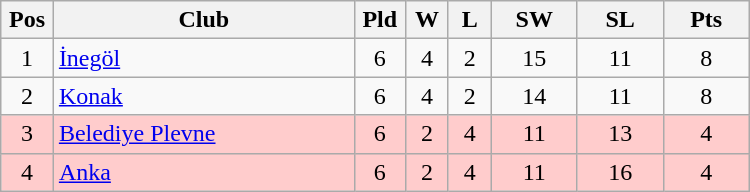<table class=wikitable style="text-align:center;" width="500">
<tr>
<th width=5%>Pos</th>
<th width=35%>Club</th>
<th width=5%>Pld</th>
<th width=5%>W</th>
<th width=5%>L</th>
<th width=10%>SW</th>
<th width=10%>SL</th>
<th width=10%>Pts</th>
</tr>
<tr>
<td>1</td>
<td align="left"><a href='#'>İnegöl</a></td>
<td>6</td>
<td>4</td>
<td>2</td>
<td>15</td>
<td>11</td>
<td>8</td>
</tr>
<tr>
<td>2</td>
<td align="left"><a href='#'>Konak</a></td>
<td>6</td>
<td>4</td>
<td>2</td>
<td>14</td>
<td>11</td>
<td>8</td>
</tr>
<tr style="background-color: #FFCCCC;">
<td>3</td>
<td align="left"><a href='#'>Belediye Plevne</a></td>
<td>6</td>
<td>2</td>
<td>4</td>
<td>11</td>
<td>13</td>
<td>4</td>
</tr>
<tr style="background-color: #FFCCCC;">
<td>4</td>
<td align="left"><a href='#'>Anka</a></td>
<td>6</td>
<td>2</td>
<td>4</td>
<td>11</td>
<td>16</td>
<td>4</td>
</tr>
</table>
